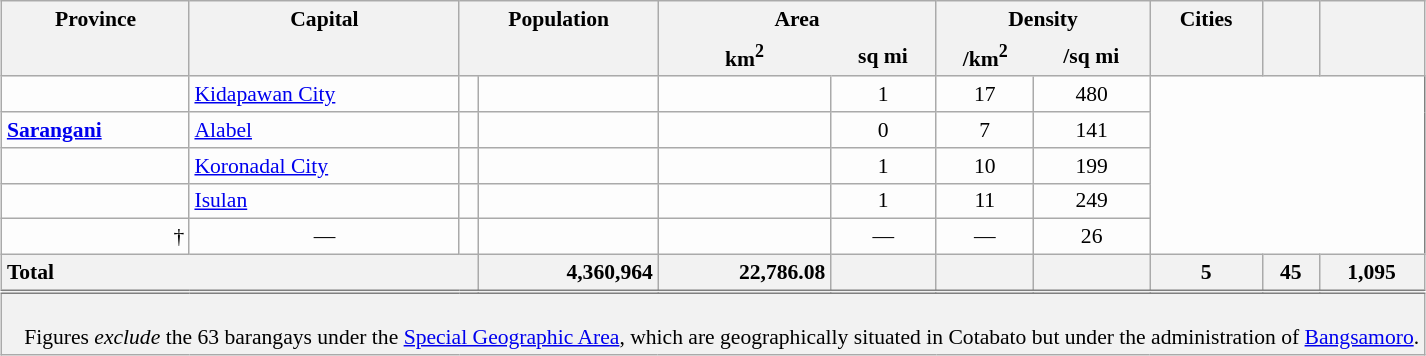<table class="wikitable sortable" style="margin:auto;background-color:#FDFDFD;text-align:center;font-size:90%;border:1pt solid grey;">
<tr>
<th scope="col" style="border-bottom:none;" colspan=2 class="unsortable">Province </th>
<th scope="col" style="border-bottom:none;" class="unsortable">Capital</th>
<th scope="col" style="border-bottom:none;white-space:nowrap;" class="unsortable" colspan=2>Population </th>
<th scope="col" style="border-bottom:none;" colspan=2>Area</th>
<th scope="col" style="border-bottom:none;" colspan=2>Density</th>
<th scope="col" style="border-bottom:none;" class="unsortable">Cities</th>
<th scope="col" style="border-bottom:none;" class="unsortable"></th>
<th scope="col" style="border-bottom:none;" class="unsortable"></th>
</tr>
<tr>
<th scope="col" style="border-top:none;" colspan=2></th>
<th scope="col" style="border-top:none;"></th>
<th scope="col" style="border-top:none;" colspan=2></th>
<th scope="col" style="border-style:none none solid solid;">km<sup>2</sup></th>
<th scope="col" style="border-style:none solid solid none;white-space:nowrap;" class="unsortable">sq mi</th>
<th scope="col" style="border-style:none none solid solid;">/km<sup>2</sup></th>
<th scope="col" style="border-style:none solid solid none;white-space:nowrap;" class="unsortable">/sq mi</th>
<th scope="col" style="border-top:none;"></th>
<th scope="col" style="border-top:none;"></th>
<th scope="col" style="border-top:none;"></th>
</tr>
<tr>
<th scope="row" style="text-align:left;background-color:initial;" colspan=2></th>
<td style="text-align:left;"><a href='#'>Kidapawan City</a></td>
<td></td>
<td></td>
<td></td>
<td>1</td>
<td>17</td>
<td>480 </td>
</tr>
<tr>
<th scope="row" style="text-align:left;background-color:initial;" colspan=2><a href='#'>Sarangani</a></th>
<td style="text-align:left;"><a href='#'>Alabel</a></td>
<td></td>
<td></td>
<td></td>
<td>0</td>
<td>7</td>
<td>141</td>
</tr>
<tr>
<th scope="row" style="text-align:left;background-color:initial;" colspan=2></th>
<td style="text-align:left;"><a href='#'>Koronadal City</a></td>
<td></td>
<td></td>
<td></td>
<td>1 </td>
<td>10</td>
<td>199</td>
</tr>
<tr>
<th scope="row" style="text-align:left;background-color:initial;" colspan=2></th>
<td style="text-align:left;"><a href='#'>Isulan</a></td>
<td></td>
<td></td>
<td></td>
<td>1</td>
<td>11</td>
<td>249</td>
</tr>
<tr>
<th scope="row" style="text-align:left;background-color:initial;border-right:0;font-weight:normal;font-style:italic;"></th>
<td style="text-align:right;border-left:0;">†</td>
<td>—</td>
<td></td>
<td></td>
<td></td>
<td>—</td>
<td>—</td>
<td>26</td>
</tr>
<tr class="sortbottom">
<th scope="row" colspan=4 style="text-align:left;">Total</th>
<th scope="col" style="text-align:right;">4,360,964</th>
<th scope="col" style="text-align:right;">22,786.08</th>
<th scope="col" style="text-align:right;"></th>
<th scope="col" style="text-align:right;"></th>
<th scope="col" style="text-align:right;"></th>
<th scope="col">5</th>
<th scope="col">45</th>
<th scope="col">1,095 </th>
</tr>
<tr class="sortbottom" style="text-align:left;background-color:#F2F2F2;border-top:double grey;">
<td colspan=12 style="padding-left:1em;"><br>Figures <em>exclude</em> the 63 barangays under the <a href='#'>Special Geographic Area</a>, which are geographically situated in Cotabato but under the administration of <a href='#'>Bangsamoro</a>.</td>
</tr>
</table>
